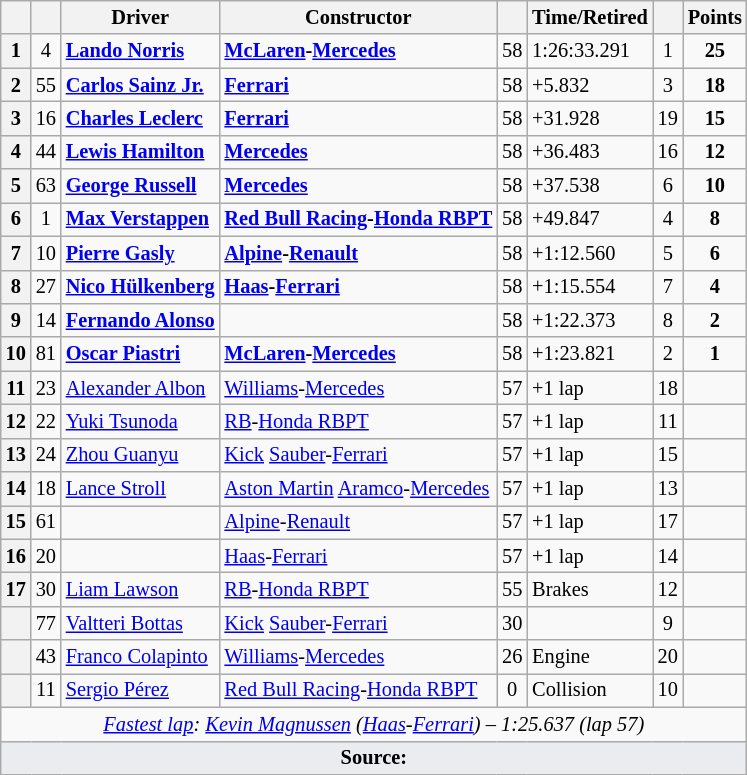<table class="wikitable sortable" style="font-size: 85%;">
<tr>
<th scope="col"></th>
<th scope="col"></th>
<th scope="col">Driver</th>
<th scope="col">Constructor</th>
<th scope="col" class="unsortable"></th>
<th scope="col" class="unsortable">Time/Retired</th>
<th scope="col"></th>
<th scope="col">Points</th>
</tr>
<tr>
<th>1</th>
<td align="center">4</td>
<td data-sort-value="nor"> <strong><a href='#'>Lando Norris</a></strong></td>
<td><strong><a href='#'>McLaren</a>-<a href='#'>Mercedes</a></strong></td>
<td align=center>58</td>
<td>1:26:33.291</td>
<td align="center">1</td>
<td align="center"><strong>25</strong></td>
</tr>
<tr>
<th>2</th>
<td align="center">55</td>
<td data-sort-value="sai"> <strong><a href='#'>Carlos Sainz Jr.</a></strong></td>
<td><strong><a href='#'>Ferrari</a></strong></td>
<td align=center>58</td>
<td>+5.832</td>
<td align="center">3</td>
<td align="center"><strong>18</strong></td>
</tr>
<tr>
<th>3</th>
<td align="center">16</td>
<td data-sort-value="lec"><strong> <a href='#'>Charles Leclerc</a></strong></td>
<td><strong><a href='#'>Ferrari</a></strong></td>
<td align=center>58</td>
<td>+31.928</td>
<td align="center">19</td>
<td align="center"><strong>15</strong></td>
</tr>
<tr>
<th>4</th>
<td align="center">44</td>
<td data-sort-value="ham"> <strong><a href='#'>Lewis Hamilton</a></strong></td>
<td><strong><a href='#'>Mercedes</a></strong></td>
<td align=center>58</td>
<td>+36.483</td>
<td align="center">16</td>
<td align="center"><strong>12</strong></td>
</tr>
<tr>
<th>5</th>
<td align="center">63</td>
<td data-sort-value="rus"> <strong><a href='#'>George Russell</a></strong></td>
<td><strong><a href='#'>Mercedes</a></strong></td>
<td align=center>58</td>
<td>+37.538</td>
<td align="center">6</td>
<td align="center"><strong>10</strong></td>
</tr>
<tr>
<th>6</th>
<td align="center">1</td>
<td data-sort-value="ver"> <strong><a href='#'>Max Verstappen</a></strong></td>
<td><strong><a href='#'>Red Bull Racing</a>-<a href='#'>Honda RBPT</a></strong></td>
<td align=center>58</td>
<td>+49.847</td>
<td align="center">4</td>
<td align="center"><strong>8</strong></td>
</tr>
<tr>
<th>7</th>
<td align="center">10</td>
<td data-sort-value="gas"> <strong><a href='#'>Pierre Gasly</a></strong></td>
<td><strong><a href='#'>Alpine</a>-<a href='#'>Renault</a></strong></td>
<td align=center>58</td>
<td>+1:12.560</td>
<td align="center">5</td>
<td align="center"><strong>6</strong></td>
</tr>
<tr>
<th>8</th>
<td align="center">27</td>
<td data-sort-value="hul"> <strong><a href='#'>Nico Hülkenberg</a></strong></td>
<td><strong><a href='#'>Haas</a>-<a href='#'>Ferrari</a></strong></td>
<td align=center>58</td>
<td>+1:15.554</td>
<td align="center">7</td>
<td align="center"><strong>4</strong></td>
</tr>
<tr>
<th>9</th>
<td align="center">14</td>
<td data-sort-value="alo"> <strong><a href='#'>Fernando Alonso</a></strong></td>
<td><strong></strong></td>
<td align=center>58</td>
<td>+1:22.373</td>
<td align="center">8</td>
<td align="center"><strong>2</strong></td>
</tr>
<tr>
<th>10</th>
<td align="center">81</td>
<td data-sort-value="pia"> <strong><a href='#'>Oscar Piastri</a></strong></td>
<td><strong><a href='#'>McLaren</a>-<a href='#'>Mercedes</a></strong></td>
<td align=center>58</td>
<td>+1:23.821</td>
<td align="center">2</td>
<td align="center"><strong>1</strong></td>
</tr>
<tr>
<th>11</th>
<td align="center">23</td>
<td data-sort-value="alb"> <a href='#'>Alexander Albon</a></td>
<td><a href='#'>Williams</a>-<a href='#'>Mercedes</a></td>
<td align=center>57</td>
<td>+1 lap</td>
<td align="center">18</td>
<td></td>
</tr>
<tr>
<th>12</th>
<td align="center">22</td>
<td data-sort-value="tsu"> <a href='#'>Yuki Tsunoda</a></td>
<td><a href='#'>RB</a>-<a href='#'>Honda RBPT</a></td>
<td align=center>57</td>
<td>+1 lap</td>
<td align="center">11</td>
<td></td>
</tr>
<tr>
<th>13</th>
<td align="center">24</td>
<td data-sort-value="zho"> <a href='#'>Zhou Guanyu</a></td>
<td><a href='#'>Kick</a> <a href='#'>Sauber</a>-<a href='#'>Ferrari</a></td>
<td align=center>57</td>
<td>+1 lap</td>
<td align="center">15</td>
<td></td>
</tr>
<tr>
<th>14</th>
<td align="center">18</td>
<td data-sort-value="str"> <a href='#'>Lance Stroll</a></td>
<td><a href='#'>Aston Martin</a> <a href='#'>Aramco</a>-<a href='#'>Mercedes</a></td>
<td align=center>57</td>
<td>+1 lap</td>
<td align="center">13</td>
<td></td>
</tr>
<tr>
<th>15</th>
<td align="center">61</td>
<td data-sort-value="doo"></td>
<td><a href='#'>Alpine</a>-<a href='#'>Renault</a></td>
<td align=center>57</td>
<td>+1 lap</td>
<td align="center">17</td>
<td></td>
</tr>
<tr>
<th>16</th>
<td align="center">20</td>
<td data-sort-value="mag"></td>
<td><a href='#'>Haas</a>-<a href='#'>Ferrari</a></td>
<td align=center>57</td>
<td>+1 lap</td>
<td align="center">14</td>
<td></td>
</tr>
<tr>
<th data-sort-value="17">17</th>
<td align="center">30</td>
<td data-sort-value="law"> <a href='#'>Liam Lawson</a></td>
<td><a href='#'>RB</a>-<a href='#'>Honda RBPT</a></td>
<td align=center>55</td>
<td>Brakes</td>
<td align="center">12</td>
<td></td>
</tr>
<tr>
<th data-sort-value="20"></th>
<td align="center">77</td>
<td data-sort-value="bot"> <a href='#'>Valtteri Bottas</a></td>
<td><a href='#'>Kick</a> <a href='#'>Sauber</a>-<a href='#'>Ferrari</a></td>
<td align=center>30</td>
<td></td>
<td align="center">9</td>
<td></td>
</tr>
<tr>
<th data-sort-value="20"></th>
<td align="center">43</td>
<td data-sort-value="col"> <a href='#'>Franco Colapinto</a></td>
<td><a href='#'>Williams</a>-<a href='#'>Mercedes</a></td>
<td align=center>26</td>
<td>Engine</td>
<td align="center">20</td>
<td></td>
</tr>
<tr>
<th data-sort-value="20"></th>
<td align="center">11</td>
<td data-sort-value="per"> <a href='#'>Sergio Pérez</a></td>
<td><a href='#'>Red Bull Racing</a>-<a href='#'>Honda RBPT</a></td>
<td align=center>0</td>
<td>Collision</td>
<td align="center">10</td>
<td></td>
</tr>
<tr class="sortbottom">
<td colspan="8" align="center"><em><a href='#'>Fastest lap</a>:</em>  <em><a href='#'>Kevin Magnussen</a> (<a href='#'>Haas</a>-<a href='#'>Ferrari</a>) – 1:25.637 (lap 57)</em></td>
</tr>
<tr>
<td colspan="8" style="background-color:#eaecf0;text-align:center"><strong>Source:</strong></td>
</tr>
</table>
